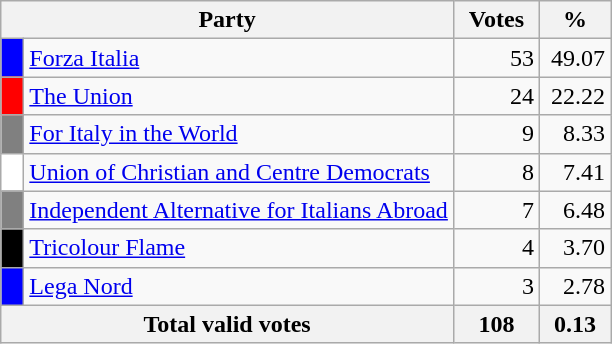<table class="wikitable">
<tr>
<th colspan="2" style="width: 130px">Party</th>
<th style="width: 50px">Votes</th>
<th style="width: 40px">%</th>
</tr>
<tr>
<td style="background-color:blue">  </td>
<td style="text-align: left"><a href='#'>Forza Italia</a></td>
<td style="text-align: right">53</td>
<td style="text-align: right">49.07</td>
</tr>
<tr>
<td style="background-color:red">  </td>
<td style="text-align: left"><a href='#'>The Union</a></td>
<td style="text-align: right">24</td>
<td style="text-align: right">22.22</td>
</tr>
<tr>
<td style="background-color:grey">  </td>
<td style="text-align: left"><a href='#'>For Italy in the World</a></td>
<td align="right">9</td>
<td align="right">8.33</td>
</tr>
<tr>
<td style="background-color:white">  </td>
<td style="text-align: left"><a href='#'>Union of Christian and Centre Democrats</a></td>
<td align="right">8</td>
<td align="right">7.41</td>
</tr>
<tr>
<td style="background-color:grey">  </td>
<td style="text-align: left"><a href='#'>Independent Alternative for Italians Abroad</a></td>
<td align="right">7</td>
<td align="right">6.48</td>
</tr>
<tr>
<td style="background-color:black">  </td>
<td style="text-align: left"><a href='#'>Tricolour Flame</a></td>
<td align="right">4</td>
<td align="right">3.70</td>
</tr>
<tr>
<td style="background-color:blue">  </td>
<td style="text-align: left"><a href='#'>Lega Nord</a></td>
<td align="right">3</td>
<td align="right">2.78</td>
</tr>
<tr bgcolor="white">
<th align="right" colspan=2>Total valid votes</th>
<th align="right">108</th>
<th align="right">0.13</th>
</tr>
</table>
